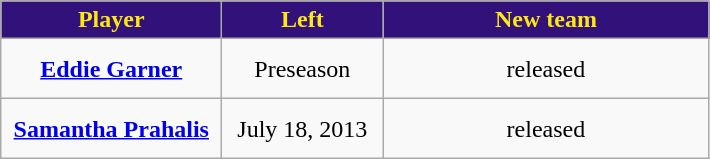<table class="wikitable" style="text-align: center">
<tr align="center"  bgcolor="#dddddd">
<td style="background:#32127A;color:#FDE910; width:140px"><strong>Player</strong></td>
<td style="background:#32127A;color:#FDE910; width:100px"><strong>Left</strong></td>
<td style="background:#32127A;color:#FDE910; width:210px"><strong>New team</strong></td>
</tr>
<tr style="height:40px">
<td><strong><a href='#'>Eddie Garner</a></strong></td>
<td>Preseason</td>
<td>released</td>
</tr>
<tr style="height:40px">
<td><strong><a href='#'>Samantha Prahalis</a></strong></td>
<td>July 18, 2013</td>
<td>released</td>
</tr>
</table>
